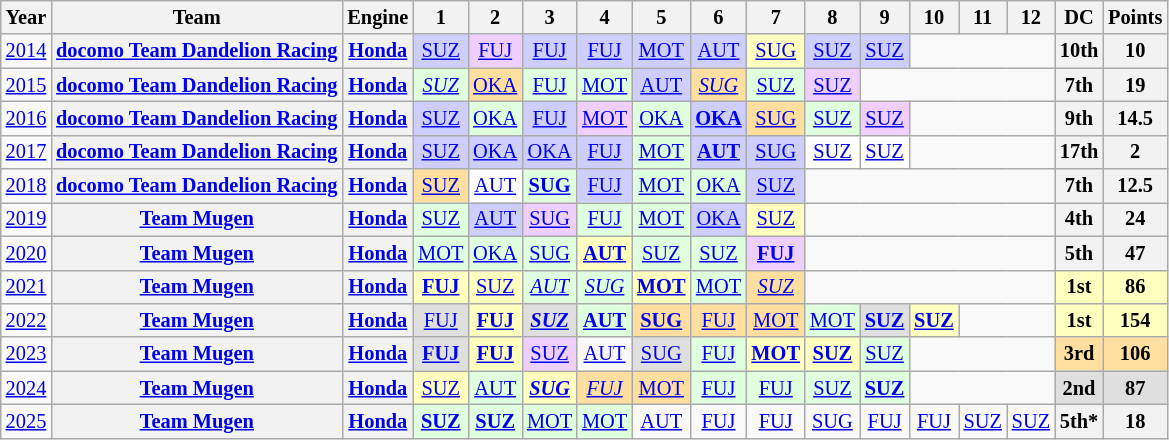<table class="wikitable" style="text-align:center; font-size:85%">
<tr>
<th>Year</th>
<th>Team</th>
<th>Engine</th>
<th>1</th>
<th>2</th>
<th>3</th>
<th>4</th>
<th>5</th>
<th>6</th>
<th>7</th>
<th>8</th>
<th>9</th>
<th>10</th>
<th>11</th>
<th>12</th>
<th>DC</th>
<th>Points</th>
</tr>
<tr>
<td><a href='#'>2014</a></td>
<th nowrap><a href='#'>docomo Team Dandelion Racing</a></th>
<th><a href='#'>Honda</a></th>
<td style="background:#CFCFFF;"><a href='#'>SUZ</a><br></td>
<td style="background:#EFCFFF;"><a href='#'>FUJ</a><br></td>
<td style="background:#CFCFFF;"><a href='#'>FUJ</a><br></td>
<td style="background:#CFCFFF;"><a href='#'>FUJ</a><br></td>
<td style="background:#CFCFFF;"><a href='#'>MOT</a><br></td>
<td style="background:#CFCFFF;"><a href='#'>AUT</a><br></td>
<td style="background:#FFFFBF;"><a href='#'>SUG</a><br></td>
<td style="background:#CFCFFF;"><a href='#'>SUZ</a><br></td>
<td style="background:#CFCFFF;"><a href='#'>SUZ</a><br></td>
<td colspan=3></td>
<th>10th</th>
<th>10</th>
</tr>
<tr>
<td><a href='#'>2015</a></td>
<th nowrap><a href='#'>docomo Team Dandelion Racing</a></th>
<th><a href='#'>Honda</a></th>
<td style="background:#DFFFDF;"><em><a href='#'>SUZ</a></em><br></td>
<td style="background:#FFDF9F;"><a href='#'>OKA</a><br></td>
<td style="background:#DFFFDF;"><a href='#'>FUJ</a><br></td>
<td style="background:#DFFFDF;"><a href='#'>MOT</a><br></td>
<td style="background:#CFCFFF;"><a href='#'>AUT</a><br></td>
<td style="background:#FFDF9F;"><em><a href='#'>SUG</a></em><br></td>
<td style="background:#DFFFDF;"><a href='#'>SUZ</a><br></td>
<td style="background:#EFCFFF;"><a href='#'>SUZ</a><br></td>
<td colspan=4></td>
<th>7th</th>
<th>19</th>
</tr>
<tr>
<td><a href='#'>2016</a></td>
<th nowrap><a href='#'>docomo Team Dandelion Racing</a></th>
<th><a href='#'>Honda</a></th>
<td style="background:#CFCFFF;"><a href='#'>SUZ</a><br></td>
<td style="background:#DFFFDF;"><a href='#'>OKA</a><br></td>
<td style="background:#CFCFFF;"><a href='#'>FUJ</a><br></td>
<td style="background:#EFCFFF;"><a href='#'>MOT</a><br></td>
<td style="background:#DFFFDF;"><a href='#'>OKA</a><br></td>
<td style="background:#CFCFFF;"><strong><a href='#'>OKA</a></strong><br></td>
<td style="background:#FFDF9F;"><a href='#'>SUG</a><br></td>
<td style="background:#DFFFDF;"><a href='#'>SUZ</a><br></td>
<td style="background:#EFCFFF;"><a href='#'>SUZ</a><br></td>
<td colspan=3></td>
<th>9th</th>
<th>14.5</th>
</tr>
<tr>
<td><a href='#'>2017</a></td>
<th nowrap><a href='#'>docomo Team Dandelion Racing</a></th>
<th><a href='#'>Honda</a></th>
<td style="background:#CFCFFF;"><a href='#'>SUZ</a><br></td>
<td style="background:#CFCFFF;"><a href='#'>OKA</a><br></td>
<td style="background:#CFCFFF;"><a href='#'>OKA</a><br></td>
<td style="background:#CFCFFF;"><a href='#'>FUJ</a><br></td>
<td style="background:#DFFFDF;"><a href='#'>MOT</a><br></td>
<td style="background:#CFCFFF;"><strong><a href='#'>AUT</a></strong><br></td>
<td style="background:#CFCFFF;"><a href='#'>SUG</a><br></td>
<td style="background:#FFFFFF;"><a href='#'>SUZ</a><br></td>
<td style="background:#FFFFFF;"><a href='#'>SUZ</a><br></td>
<td colspan=3></td>
<th>17th</th>
<th>2</th>
</tr>
<tr>
<td><a href='#'>2018</a></td>
<th nowrap><a href='#'>docomo Team Dandelion Racing</a></th>
<th><a href='#'>Honda</a></th>
<td style="background:#FFDF9F;"><a href='#'>SUZ</a><br></td>
<td style="background:#FFFFFF;"><a href='#'>AUT</a><br></td>
<td style="background:#DFFFDF;"><strong><a href='#'>SUG</a></strong><br></td>
<td style="background:#CFCFFF;"><a href='#'>FUJ</a><br></td>
<td style="background:#DFFFDF;"><a href='#'>MOT</a><br></td>
<td style="background:#DFFFDF;"><a href='#'>OKA</a><br></td>
<td style="background:#CFCFFF;"><a href='#'>SUZ</a><br></td>
<td colspan=5></td>
<th>7th</th>
<th>12.5</th>
</tr>
<tr>
<td><a href='#'>2019</a></td>
<th nowrap><a href='#'>Team Mugen</a></th>
<th><a href='#'>Honda</a></th>
<td style="background:#DFFFDF;"><a href='#'>SUZ</a><br></td>
<td style="background:#CFCFFF;"><a href='#'>AUT</a><br></td>
<td style="background:#EFCFFF;"><a href='#'>SUG</a><br></td>
<td style="background:#DFFFDF;"><a href='#'>FUJ</a><br></td>
<td style="background:#DFFFDF;"><a href='#'>MOT</a><br></td>
<td style="background:#CFCFFF;"><a href='#'>OKA</a><br></td>
<td style="background:#FFFFBF;"><a href='#'>SUZ</a><br></td>
<td colspan=5></td>
<th>4th</th>
<th>24</th>
</tr>
<tr>
<td><a href='#'>2020</a></td>
<th nowrap><a href='#'>Team Mugen</a></th>
<th><a href='#'>Honda</a></th>
<td style="background:#DFFFDF;"><a href='#'>MOT</a><br></td>
<td style="background:#DFFFDF;"><a href='#'>OKA</a><br></td>
<td style="background:#DFFFDF;"><a href='#'>SUG</a><br></td>
<td style="background:#FFFFBF;"><strong><a href='#'>AUT</a></strong><br></td>
<td style="background:#DFFFDF;"><a href='#'>SUZ</a><br></td>
<td style="background:#DFFFDF;"><a href='#'>SUZ</a><br></td>
<td style="background:#EFCFFF;"><strong><a href='#'>FUJ</a></strong><br></td>
<td colspan=5></td>
<th>5th</th>
<th>47</th>
</tr>
<tr>
<td><a href='#'>2021</a></td>
<th nowrap><a href='#'>Team Mugen</a></th>
<th><a href='#'>Honda</a></th>
<td style="background:#FFFFBF;"><a href='#'><strong>FUJ</strong></a><br></td>
<td style="background:#FFFFBF;"><a href='#'>SUZ</a><br></td>
<td style="background:#DFFFDF;"><a href='#'><em>AUT</em></a><br></td>
<td style="background:#DFFFDF;"><a href='#'><em>SUG</em></a><br></td>
<td style="background:#FFFFBF;"><a href='#'><strong>MOT</strong></a><br></td>
<td style="background:#DFFFDF;"><a href='#'>MOT</a><br></td>
<td style="background:#FFDF9F;"><a href='#'><em>SUZ</em></a><br></td>
<td colspan=5></td>
<th style="background:#FFFFBF;">1st</th>
<th style="background:#FFFFBF;">86</th>
</tr>
<tr>
<td><a href='#'>2022</a></td>
<th nowrap><a href='#'>Team Mugen</a></th>
<th><a href='#'>Honda</a></th>
<td style="background:#DFDFDF;"><a href='#'>FUJ</a><br></td>
<td style="background:#FFFFBF;"><strong><a href='#'>FUJ</a></strong><br></td>
<td style="background:#DFDFDF;"><strong><em><a href='#'>SUZ</a></em></strong><br></td>
<td style="background:#DFFFDF;"><strong><a href='#'>AUT</a></strong><br></td>
<td style="background:#FFDF9F;"><strong><a href='#'>SUG</a></strong><br></td>
<td style="background:#FFDF9F;"><a href='#'>FUJ</a><br></td>
<td style="background:#FFDF9F;"><a href='#'>MOT</a><br></td>
<td style="background:#DFFFDF;"><a href='#'>MOT</a><br></td>
<td style="background:#DFDFDF;"><strong><a href='#'>SUZ</a></strong><br></td>
<td style="background:#FFFFBF;"><strong><a href='#'>SUZ</a></strong><br></td>
<td colspan=2></td>
<th style="background:#FFFFBF;">1st</th>
<th style="background:#FFFFBF;">154</th>
</tr>
<tr>
<td><a href='#'>2023</a></td>
<th nowrap><a href='#'>Team Mugen</a></th>
<th><a href='#'>Honda</a></th>
<td style="background:#DFDFDF;"><strong><a href='#'>FUJ</a></strong><br></td>
<td style="background:#FFFFBF;"><strong><a href='#'>FUJ</a></strong><br></td>
<td style="background:#EFCFFF;"><a href='#'>SUZ</a><br></td>
<td style="background:#;"><a href='#'>AUT</a></td>
<td style="background:#DFDFDF;"><a href='#'>SUG</a><br></td>
<td style="background:#DFFFDF;"><a href='#'>FUJ</a><br></td>
<td style="background:#FFFFBF;"><strong><a href='#'>MOT</a></strong><br></td>
<td style="background:#FFFFBF;"><strong><a href='#'>SUZ</a></strong><br></td>
<td style="background:#DFFFDF;"><a href='#'>SUZ</a><br></td>
<td colspan=3></td>
<th style="background:#FFDF9F;">3rd</th>
<th style="background:#FFDF9F;">106</th>
</tr>
<tr>
<td><a href='#'>2024</a></td>
<th nowrap><a href='#'>Team Mugen</a></th>
<th><a href='#'>Honda</a></th>
<td style="background:#FFFFBF;"><a href='#'>SUZ</a><br></td>
<td style="background:#DFFFDF;"><a href='#'>AUT</a><br></td>
<td style="background:#FFFFBF;"><strong><em><a href='#'>SUG</a></em></strong><br></td>
<td style="background:#FFDF9F;"><em><a href='#'>FUJ</a></em><br></td>
<td style="background:#FFDF9F;"><a href='#'>MOT</a><br></td>
<td style="background:#DFFFDF;"><a href='#'>FUJ</a><br></td>
<td style="background:#DFFFDF;"><a href='#'>FUJ</a><br></td>
<td style="background:#DFFFDF;"><a href='#'>SUZ</a><br></td>
<td style="background:#DFFFDF;"><strong><a href='#'>SUZ</a></strong><br></td>
<td colspan=3></td>
<th style="background:#DFDFDF;">2nd</th>
<th style="background:#DFDFDF;">87</th>
</tr>
<tr>
<td><a href='#'>2025</a></td>
<th nowrap><a href='#'>Team Mugen</a></th>
<th><a href='#'>Honda</a></th>
<td style="background:#DFFFDF;"><strong><a href='#'>SUZ</a></strong><br></td>
<td style="background:#DFFFDF;"><strong><a href='#'>SUZ</a></strong><br></td>
<td style="background:#DFFFDF;"><a href='#'>MOT</a><br></td>
<td style="background:#DFFFDF;"><a href='#'>MOT</a><br></td>
<td style="background:#;"><a href='#'>AUT</a><br></td>
<td style="background:#;"><a href='#'>FUJ</a><br></td>
<td style="background:#;"><a href='#'>FUJ</a><br></td>
<td style="background:#;"><a href='#'>SUG</a><br></td>
<td style="background:#;"><a href='#'>FUJ</a><br></td>
<td style="background:#;"><a href='#'>FUJ</a><br></td>
<td style="background:#;"><a href='#'>SUZ</a><br></td>
<td style="background:#;"><a href='#'>SUZ</a><br></td>
<th>5th*</th>
<th>18</th>
</tr>
</table>
